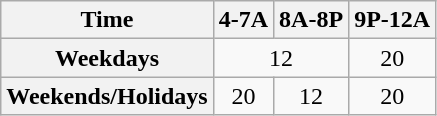<table class="wikitable" style="text-align: center;">
<tr>
<th>Time</th>
<th>4-7A</th>
<th>8A-8P</th>
<th>9P-12A</th>
</tr>
<tr>
<th>Weekdays</th>
<td colspan="2">12</td>
<td>20</td>
</tr>
<tr>
<th>Weekends/Holidays</th>
<td>20</td>
<td>12</td>
<td>20</td>
</tr>
</table>
